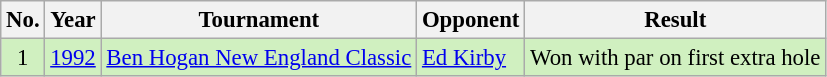<table class="wikitable" style="font-size:95%;">
<tr>
<th>No.</th>
<th>Year</th>
<th>Tournament</th>
<th>Opponent</th>
<th>Result</th>
</tr>
<tr style="background:#D0F0C0;">
<td align=center>1</td>
<td><a href='#'>1992</a></td>
<td><a href='#'>Ben Hogan New England Classic</a></td>
<td> <a href='#'>Ed Kirby</a></td>
<td>Won with par on first extra hole</td>
</tr>
</table>
